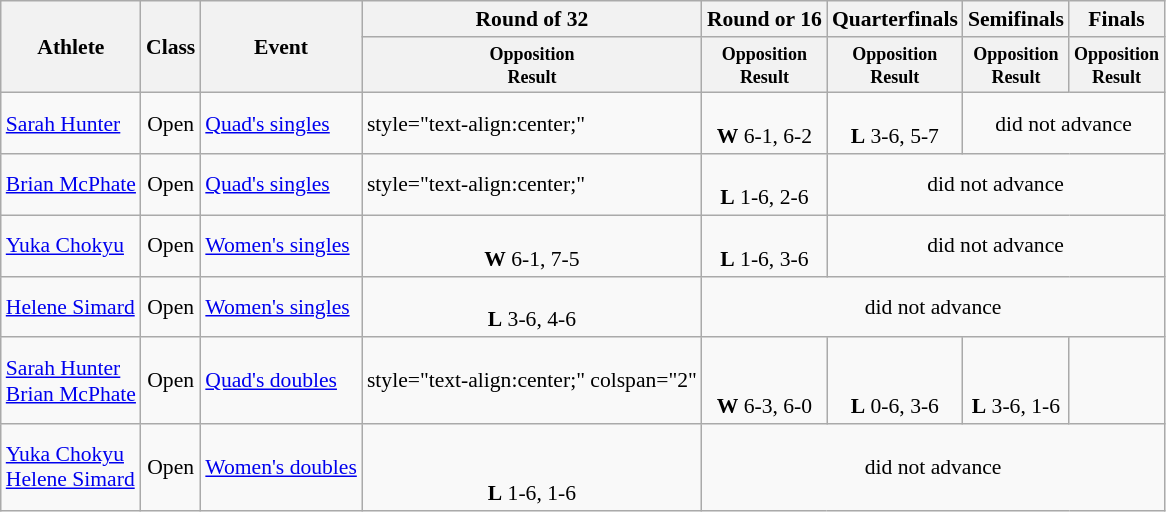<table class=wikitable style="font-size:90%">
<tr>
<th rowspan="2">Athlete</th>
<th rowspan="2">Class</th>
<th rowspan="2">Event</th>
<th>Round of 32</th>
<th>Round or 16</th>
<th>Quarterfinals</th>
<th>Semifinals</th>
<th>Finals</th>
</tr>
<tr>
<th style="line-height:1em"><small>Opposition<br>Result</small></th>
<th style="line-height:1em"><small>Opposition<br>Result</small></th>
<th style="line-height:1em"><small>Opposition<br>Result</small></th>
<th style="line-height:1em"><small>Opposition<br>Result</small></th>
<th style="line-height:1em"><small>Opposition<br>Result</small></th>
</tr>
<tr>
<td><a href='#'>Sarah Hunter</a></td>
<td style="text-align:center;">Open</td>
<td><a href='#'>Quad's singles</a></td>
<td>style="text-align:center;" </td>
<td style="text-align:center;"><br><strong>W</strong> 6-1, 6-2</td>
<td style="text-align:center;"><br><strong>L</strong> 3-6, 5-7</td>
<td style="text-align:center;" colspan="2">did not advance</td>
</tr>
<tr>
<td><a href='#'>Brian McPhate</a></td>
<td style="text-align:center;">Open</td>
<td><a href='#'>Quad's singles</a></td>
<td>style="text-align:center;" </td>
<td style="text-align:center;"><br><strong>L</strong> 1-6, 2-6</td>
<td style="text-align:center;" colspan="3">did not advance</td>
</tr>
<tr>
<td><a href='#'>Yuka Chokyu</a></td>
<td style="text-align:center;">Open</td>
<td><a href='#'>Women's singles</a></td>
<td style="text-align:center;"><br><strong>W</strong> 6-1, 7-5</td>
<td style="text-align:center;"><br><strong>L</strong> 1-6, 3-6</td>
<td style="text-align:center;" colspan="3">did not advance</td>
</tr>
<tr>
<td><a href='#'>Helene Simard</a></td>
<td style="text-align:center;">Open</td>
<td><a href='#'>Women's singles</a></td>
<td style="text-align:center;"><br><strong>L</strong> 3-6, 4-6</td>
<td style="text-align:center;" colspan="4">did not advance</td>
</tr>
<tr>
<td><a href='#'>Sarah Hunter</a><strong><br> </strong><a href='#'>Brian McPhate</a></td>
<td style="text-align:center;">Open</td>
<td><a href='#'>Quad's doubles</a></td>
<td>style="text-align:center;" colspan="2" </td>
<td style="text-align:center;"><br> <br><strong>W</strong> 6-3, 6-0</td>
<td style="text-align:center;"><br> <br><strong>L</strong> 0-6, 3-6</td>
<td style="text-align:center;"><br> <br><strong>L</strong> 3-6, 1-6</td>
</tr>
<tr>
<td><a href='#'>Yuka Chokyu</a><br> <a href='#'>Helene Simard</a></td>
<td style="text-align:center;">Open</td>
<td><a href='#'>Women's doubles</a></td>
<td style="text-align:center;"><br> <br><strong>L</strong> 1-6, 1-6</td>
<td style="text-align:center;" colspan="4">did not advance</td>
</tr>
</table>
